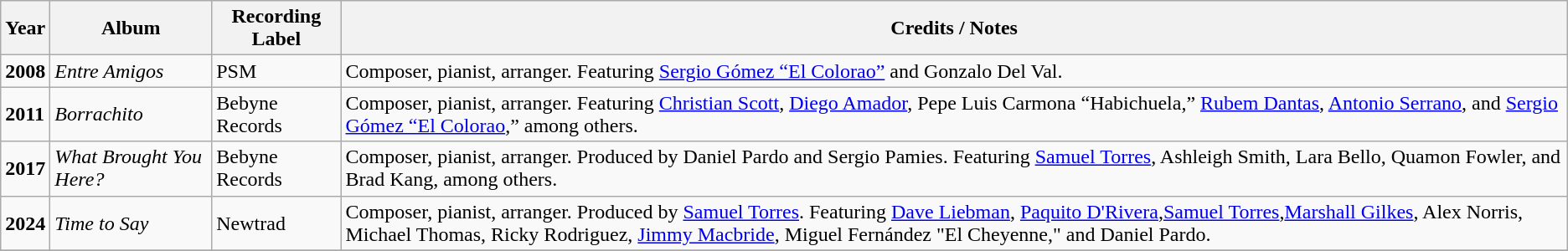<table class="wikitable">
<tr>
<th>Year</th>
<th>Album</th>
<th>Recording Label</th>
<th>Credits / Notes</th>
</tr>
<tr>
<td><strong>2008</strong></td>
<td><em>Entre Amigos</em></td>
<td>PSM</td>
<td>Composer, pianist, arranger. Featuring <a href='#'>Sergio Gómez “El Colorao”</a> and Gonzalo Del Val.</td>
</tr>
<tr>
<td><strong>2011</strong></td>
<td><em>Borrachito</em></td>
<td>Bebyne Records</td>
<td>Composer, pianist, arranger. Featuring <a href='#'>Christian Scott</a>, <a href='#'>Diego Amador</a>, Pepe Luis Carmona “Habichuela,” <a href='#'>Rubem Dantas</a>, <a href='#'>Antonio Serrano</a>, and <a href='#'>Sergio Gómez “El Colorao</a>,” among others.</td>
</tr>
<tr>
<td><strong>2017</strong></td>
<td><em>What Brought You Here?</em></td>
<td>Bebyne Records</td>
<td>Composer, pianist, arranger. Produced by Daniel Pardo and Sergio Pamies. Featuring <a href='#'>Samuel Torres</a>, Ashleigh Smith, Lara Bello, Quamon Fowler, and Brad Kang, among others.</td>
</tr>
<tr>
<td><strong>2024</strong></td>
<td><em>Time to Say</em></td>
<td>Newtrad</td>
<td>Composer, pianist, arranger. Produced by <a href='#'>Samuel Torres</a>. Featuring <a href='#'>Dave Liebman</a>, <a href='#'>Paquito D'Rivera</a>,<a href='#'>Samuel Torres</a>,<a href='#'>Marshall Gilkes</a>, Alex Norris, Michael Thomas, Ricky Rodriguez, <a href='#'>Jimmy Macbride</a>, Miguel Fernández "El Cheyenne," and Daniel Pardo.</td>
</tr>
<tr>
</tr>
</table>
